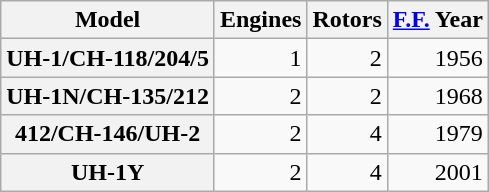<table class="wikitable plainrowheaders" style="float: left; text-align: right;">
<tr>
<th scope="col">Model</th>
<th scope="col">Engines</th>
<th scope="col">Rotors</th>
<th scope="col"><a href='#'>F.F.</a> Year</th>
</tr>
<tr>
<th scope="row">UH-1/CH-118/204/5</th>
<td>1</td>
<td>2</td>
<td>1956</td>
</tr>
<tr>
<th scope="row">UH-1N/CH-135/212</th>
<td>2</td>
<td>2</td>
<td>1968</td>
</tr>
<tr>
<th scope="row">412/CH-146/UH-2</th>
<td>2</td>
<td>4</td>
<td>1979</td>
</tr>
<tr>
<th scope="row">UH-1Y</th>
<td>2</td>
<td>4</td>
<td>2001</td>
</tr>
</table>
